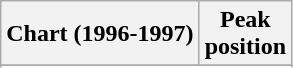<table class="wikitable sortable plainrowheaders" style="text-align:center">
<tr>
<th>Chart (1996-1997)</th>
<th>Peak<br>position</th>
</tr>
<tr>
</tr>
<tr>
</tr>
<tr>
</tr>
</table>
